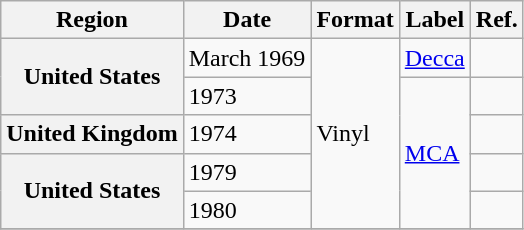<table class="wikitable plainrowheaders">
<tr>
<th scope="col">Region</th>
<th scope="col">Date</th>
<th scope="col">Format</th>
<th scope="col">Label</th>
<th scope="col">Ref.</th>
</tr>
<tr>
<th scope="row" rowspan="2">United States</th>
<td>March 1969</td>
<td rowspan="5">Vinyl</td>
<td><a href='#'>Decca</a></td>
<td></td>
</tr>
<tr>
<td>1973</td>
<td rowspan="4"><a href='#'>MCA</a></td>
<td></td>
</tr>
<tr>
<th scope="row">United Kingdom</th>
<td>1974</td>
<td></td>
</tr>
<tr>
<th scope="row" rowspan="2">United States</th>
<td>1979</td>
<td></td>
</tr>
<tr>
<td>1980</td>
<td></td>
</tr>
<tr>
</tr>
</table>
